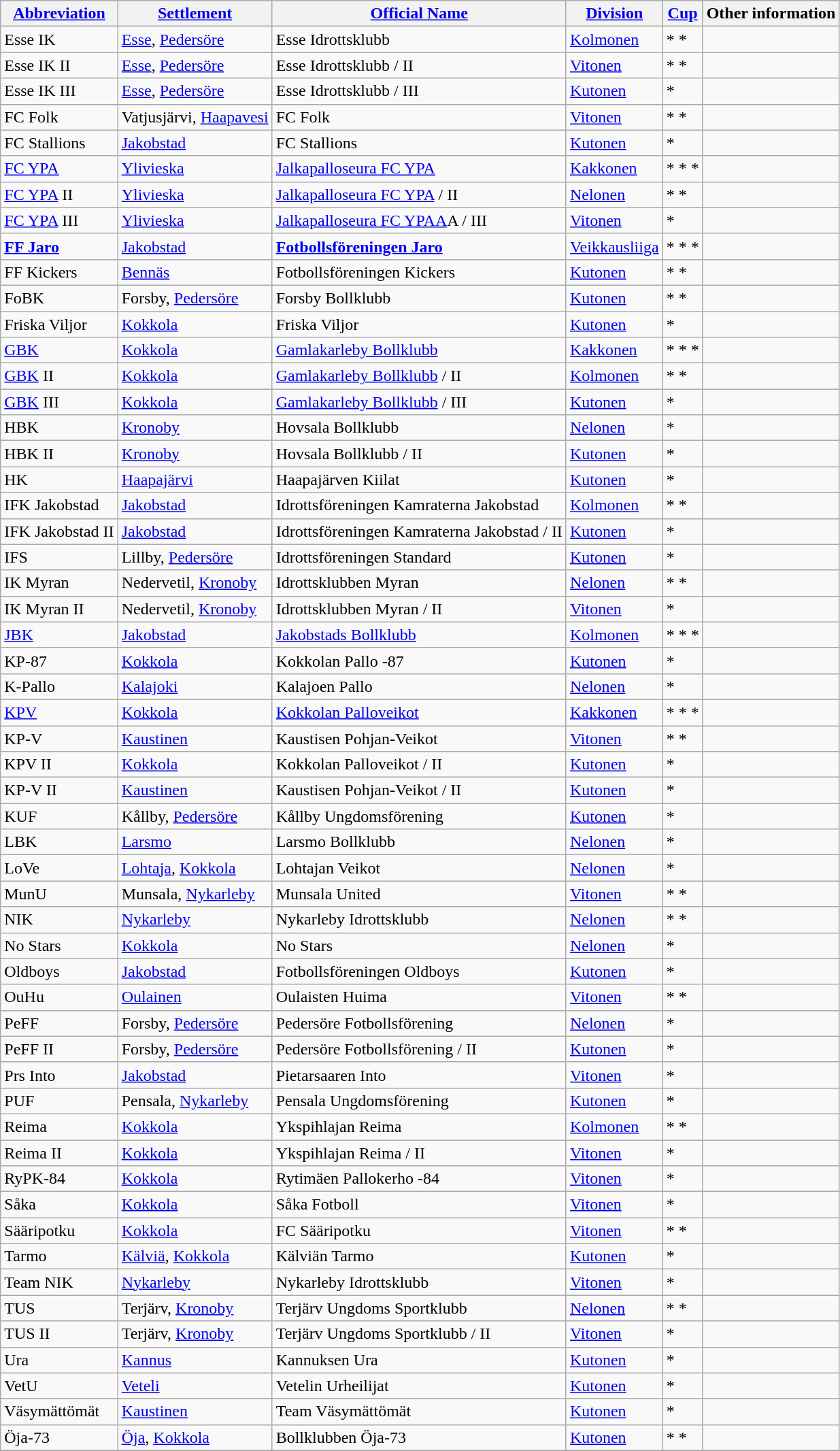<table class="wikitable" style="text-align:left">
<tr>
<th style= width="120px"><a href='#'>Abbreviation</a></th>
<th style= width="110px"><a href='#'>Settlement</a></th>
<th style= width="200px"><a href='#'>Official Name</a></th>
<th style= width="80px"><a href='#'>Division</a></th>
<th style= width="40px"><a href='#'>Cup</a></th>
<th style= width="300px">Other information</th>
</tr>
<tr>
<td>Esse IK</td>
<td><a href='#'>Esse</a>, <a href='#'>Pedersöre</a></td>
<td>Esse Idrottsklubb</td>
<td><a href='#'>Kolmonen</a></td>
<td>* *</td>
<td></td>
</tr>
<tr>
<td>Esse IK II</td>
<td><a href='#'>Esse</a>, <a href='#'>Pedersöre</a></td>
<td>Esse Idrottsklubb / II</td>
<td><a href='#'>Vitonen</a></td>
<td>* *</td>
<td></td>
</tr>
<tr>
<td>Esse IK III</td>
<td><a href='#'>Esse</a>, <a href='#'>Pedersöre</a></td>
<td>Esse Idrottsklubb / III</td>
<td><a href='#'>Kutonen</a></td>
<td>*</td>
<td></td>
</tr>
<tr>
<td>FC Folk</td>
<td>Vatjusjärvi, <a href='#'>Haapavesi</a></td>
<td>FC Folk</td>
<td><a href='#'>Vitonen</a></td>
<td>* *</td>
<td></td>
</tr>
<tr>
<td>FC Stallions</td>
<td><a href='#'>Jakobstad</a></td>
<td>FC Stallions</td>
<td><a href='#'>Kutonen</a></td>
<td>*</td>
<td></td>
</tr>
<tr>
<td><a href='#'>FC YPA</a></td>
<td><a href='#'>Ylivieska</a></td>
<td><a href='#'>Jalkapalloseura FC YPA</a></td>
<td><a href='#'>Kakkonen</a></td>
<td>* * *</td>
<td></td>
</tr>
<tr>
<td><a href='#'>FC YPA</a> II</td>
<td><a href='#'>Ylivieska</a></td>
<td><a href='#'>Jalkapalloseura FC YPA</a> / II</td>
<td><a href='#'>Nelonen</a></td>
<td>* *</td>
<td></td>
</tr>
<tr>
<td><a href='#'>FC YPA</a> III</td>
<td><a href='#'>Ylivieska</a></td>
<td><a href='#'>Jalkapalloseura FC YPAA</a>A / III</td>
<td><a href='#'>Vitonen</a></td>
<td>*</td>
<td></td>
</tr>
<tr>
<td><strong><a href='#'>FF Jaro</a></strong></td>
<td><a href='#'>Jakobstad</a></td>
<td><strong><a href='#'>Fotbollsföreningen Jaro</a></strong></td>
<td><a href='#'>Veikkausliiga</a></td>
<td>* * *</td>
<td></td>
</tr>
<tr>
<td>FF Kickers</td>
<td><a href='#'>Bennäs</a></td>
<td>Fotbollsföreningen Kickers</td>
<td><a href='#'>Kutonen</a></td>
<td>* *</td>
<td></td>
</tr>
<tr>
<td>FoBK</td>
<td>Forsby, <a href='#'>Pedersöre</a></td>
<td>Forsby Bollklubb</td>
<td><a href='#'>Kutonen</a></td>
<td>* *</td>
<td></td>
</tr>
<tr>
<td>Friska Viljor</td>
<td><a href='#'>Kokkola</a></td>
<td>Friska Viljor</td>
<td><a href='#'>Kutonen</a></td>
<td>*</td>
<td></td>
</tr>
<tr>
<td><a href='#'>GBK</a></td>
<td><a href='#'>Kokkola</a></td>
<td><a href='#'>Gamlakarleby Bollklubb</a></td>
<td><a href='#'>Kakkonen</a></td>
<td>* * *</td>
<td></td>
</tr>
<tr>
<td><a href='#'>GBK</a> II</td>
<td><a href='#'>Kokkola</a></td>
<td><a href='#'>Gamlakarleby Bollklubb</a> / II</td>
<td><a href='#'>Kolmonen</a></td>
<td>* *</td>
<td></td>
</tr>
<tr>
<td><a href='#'>GBK</a> III</td>
<td><a href='#'>Kokkola</a></td>
<td><a href='#'>Gamlakarleby Bollklubb</a> / III</td>
<td><a href='#'>Kutonen</a></td>
<td>*</td>
<td></td>
</tr>
<tr>
<td>HBK</td>
<td><a href='#'>Kronoby</a></td>
<td>Hovsala Bollklubb</td>
<td><a href='#'>Nelonen</a></td>
<td>*</td>
<td></td>
</tr>
<tr>
<td>HBK II</td>
<td><a href='#'>Kronoby</a></td>
<td>Hovsala Bollklubb / II</td>
<td><a href='#'>Kutonen</a></td>
<td>*</td>
<td></td>
</tr>
<tr>
<td>HK</td>
<td><a href='#'>Haapajärvi</a></td>
<td>Haapajärven Kiilat</td>
<td><a href='#'>Kutonen</a></td>
<td>*</td>
<td></td>
</tr>
<tr>
<td>IFK Jakobstad</td>
<td><a href='#'>Jakobstad</a></td>
<td>Idrottsföreningen Kamraterna Jakobstad</td>
<td><a href='#'>Kolmonen</a></td>
<td>* *</td>
<td></td>
</tr>
<tr>
<td>IFK Jakobstad II</td>
<td><a href='#'>Jakobstad</a></td>
<td>Idrottsföreningen Kamraterna Jakobstad / II</td>
<td><a href='#'>Kutonen</a></td>
<td>*</td>
<td></td>
</tr>
<tr>
<td>IFS</td>
<td>Lillby, <a href='#'>Pedersöre</a></td>
<td>Idrottsföreningen Standard</td>
<td><a href='#'>Kutonen</a></td>
<td>*</td>
<td></td>
</tr>
<tr>
<td>IK Myran</td>
<td>Nedervetil, <a href='#'>Kronoby</a></td>
<td>Idrottsklubben Myran</td>
<td><a href='#'>Nelonen</a></td>
<td>* *</td>
<td></td>
</tr>
<tr>
<td>IK Myran II</td>
<td>Nedervetil, <a href='#'>Kronoby</a></td>
<td>Idrottsklubben Myran / II</td>
<td><a href='#'>Vitonen</a></td>
<td>*</td>
<td></td>
</tr>
<tr>
<td><a href='#'>JBK</a></td>
<td><a href='#'>Jakobstad</a></td>
<td><a href='#'>Jakobstads Bollklubb</a></td>
<td><a href='#'>Kolmonen</a></td>
<td>* * *</td>
<td></td>
</tr>
<tr>
<td>KP-87</td>
<td><a href='#'>Kokkola</a></td>
<td>Kokkolan Pallo -87</td>
<td><a href='#'>Kutonen</a></td>
<td>*</td>
<td></td>
</tr>
<tr>
<td>K-Pallo</td>
<td><a href='#'>Kalajoki</a></td>
<td>Kalajoen Pallo</td>
<td><a href='#'>Nelonen</a></td>
<td>*</td>
<td></td>
</tr>
<tr>
<td><a href='#'>KPV</a></td>
<td><a href='#'>Kokkola</a></td>
<td><a href='#'>Kokkolan Palloveikot</a></td>
<td><a href='#'>Kakkonen</a></td>
<td>* * *</td>
<td></td>
</tr>
<tr>
<td>KP-V</td>
<td><a href='#'>Kaustinen</a></td>
<td>Kaustisen Pohjan-Veikot</td>
<td><a href='#'>Vitonen</a></td>
<td>* *</td>
<td></td>
</tr>
<tr>
<td>KPV II</td>
<td><a href='#'>Kokkola</a></td>
<td>Kokkolan Palloveikot / II</td>
<td><a href='#'>Kutonen</a></td>
<td>*</td>
<td></td>
</tr>
<tr>
<td>KP-V II</td>
<td><a href='#'>Kaustinen</a></td>
<td>Kaustisen Pohjan-Veikot / II</td>
<td><a href='#'>Kutonen</a></td>
<td>*</td>
<td></td>
</tr>
<tr>
<td>KUF</td>
<td>Kållby, <a href='#'>Pedersöre</a></td>
<td>Kållby Ungdomsförening</td>
<td><a href='#'>Kutonen</a></td>
<td>*</td>
<td></td>
</tr>
<tr>
<td>LBK</td>
<td><a href='#'>Larsmo</a></td>
<td>Larsmo Bollklubb</td>
<td><a href='#'>Nelonen</a></td>
<td>*</td>
<td></td>
</tr>
<tr>
<td>LoVe</td>
<td><a href='#'>Lohtaja</a>, <a href='#'>Kokkola</a></td>
<td>Lohtajan Veikot</td>
<td><a href='#'>Nelonen</a></td>
<td>*</td>
<td></td>
</tr>
<tr>
<td>MunU</td>
<td>Munsala, <a href='#'>Nykarleby</a></td>
<td>Munsala United</td>
<td><a href='#'>Vitonen</a></td>
<td>* *</td>
<td></td>
</tr>
<tr>
<td>NIK</td>
<td><a href='#'>Nykarleby</a></td>
<td>Nykarleby Idrottsklubb</td>
<td><a href='#'>Nelonen</a></td>
<td>* *</td>
<td></td>
</tr>
<tr>
<td>No Stars</td>
<td><a href='#'>Kokkola</a></td>
<td>No Stars</td>
<td><a href='#'>Nelonen</a></td>
<td>*</td>
<td></td>
</tr>
<tr>
<td>Oldboys</td>
<td><a href='#'>Jakobstad</a></td>
<td>Fotbollsföreningen Oldboys</td>
<td><a href='#'>Kutonen</a></td>
<td>*</td>
<td></td>
</tr>
<tr>
<td>OuHu</td>
<td><a href='#'>Oulainen</a></td>
<td>Oulaisten Huima</td>
<td><a href='#'>Vitonen</a></td>
<td>* *</td>
<td></td>
</tr>
<tr>
<td>PeFF</td>
<td>Forsby, <a href='#'>Pedersöre</a></td>
<td>Pedersöre Fotbollsförening</td>
<td><a href='#'>Nelonen</a></td>
<td>*</td>
<td></td>
</tr>
<tr>
<td>PeFF II</td>
<td>Forsby, <a href='#'>Pedersöre</a></td>
<td>Pedersöre Fotbollsförening / II</td>
<td><a href='#'>Kutonen</a></td>
<td>*</td>
<td></td>
</tr>
<tr>
<td>Prs Into</td>
<td><a href='#'>Jakobstad</a></td>
<td>Pietarsaaren Into</td>
<td><a href='#'>Vitonen</a></td>
<td>*</td>
<td></td>
</tr>
<tr>
<td>PUF</td>
<td>Pensala, <a href='#'>Nykarleby</a></td>
<td>Pensala Ungdomsförening</td>
<td><a href='#'>Kutonen</a></td>
<td>*</td>
<td></td>
</tr>
<tr>
<td>Reima</td>
<td><a href='#'>Kokkola</a></td>
<td>Ykspihlajan Reima</td>
<td><a href='#'>Kolmonen</a></td>
<td>* *</td>
<td></td>
</tr>
<tr>
<td>Reima II</td>
<td><a href='#'>Kokkola</a></td>
<td>Ykspihlajan Reima / II</td>
<td><a href='#'>Vitonen</a></td>
<td>*</td>
<td></td>
</tr>
<tr>
<td>RyPK-84</td>
<td><a href='#'>Kokkola</a></td>
<td>Rytimäen Pallokerho -84</td>
<td><a href='#'>Vitonen</a></td>
<td>*</td>
<td></td>
</tr>
<tr>
<td>Såka</td>
<td><a href='#'>Kokkola</a></td>
<td>Såka Fotboll</td>
<td><a href='#'>Vitonen</a></td>
<td>*</td>
<td></td>
</tr>
<tr>
<td>Sääripotku</td>
<td><a href='#'>Kokkola</a></td>
<td>FC Sääripotku</td>
<td><a href='#'>Vitonen</a></td>
<td>* *</td>
<td></td>
</tr>
<tr>
<td>Tarmo</td>
<td><a href='#'>Kälviä</a>, <a href='#'>Kokkola</a></td>
<td>Kälviän Tarmo</td>
<td><a href='#'>Kutonen</a></td>
<td>*</td>
<td></td>
</tr>
<tr>
<td>Team NIK</td>
<td><a href='#'>Nykarleby</a></td>
<td>Nykarleby Idrottsklubb</td>
<td><a href='#'>Vitonen</a></td>
<td>*</td>
<td></td>
</tr>
<tr>
<td>TUS</td>
<td>Terjärv, <a href='#'>Kronoby</a></td>
<td>Terjärv Ungdoms Sportklubb</td>
<td><a href='#'>Nelonen</a></td>
<td>* *</td>
<td></td>
</tr>
<tr>
<td>TUS II</td>
<td>Terjärv, <a href='#'>Kronoby</a></td>
<td>Terjärv Ungdoms Sportklubb / II</td>
<td><a href='#'>Vitonen</a></td>
<td>*</td>
<td></td>
</tr>
<tr>
<td>Ura</td>
<td><a href='#'>Kannus</a></td>
<td>Kannuksen Ura</td>
<td><a href='#'>Kutonen</a></td>
<td>*</td>
<td></td>
</tr>
<tr>
<td>VetU</td>
<td><a href='#'>Veteli</a></td>
<td>Vetelin Urheilijat</td>
<td><a href='#'>Kutonen</a></td>
<td>*</td>
<td></td>
</tr>
<tr>
<td>Väsymättömät</td>
<td><a href='#'>Kaustinen</a></td>
<td>Team Väsymättömät</td>
<td><a href='#'>Kutonen</a></td>
<td>*</td>
<td></td>
</tr>
<tr>
<td>Öja-73</td>
<td><a href='#'>Öja</a>, <a href='#'>Kokkola</a></td>
<td>Bollklubben Öja-73</td>
<td><a href='#'>Kutonen</a></td>
<td>* *</td>
<td></td>
</tr>
<tr>
</tr>
</table>
